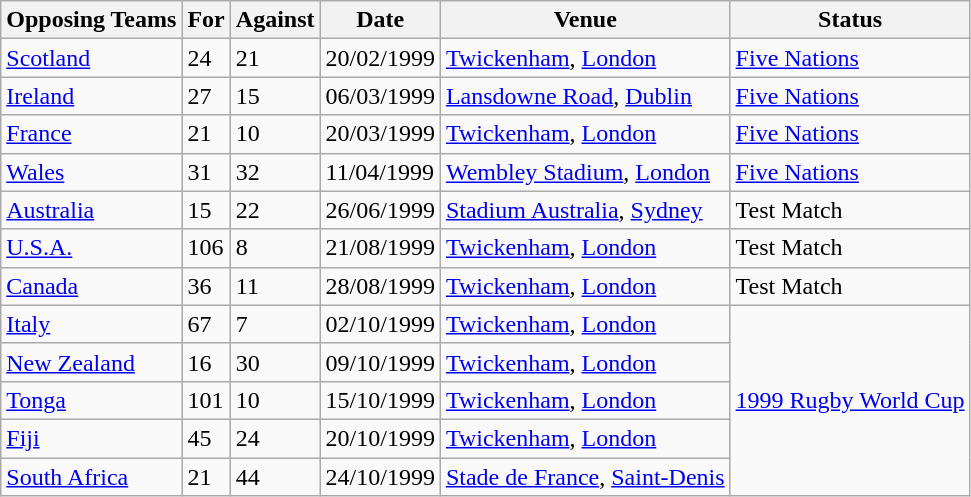<table class="wikitable">
<tr>
<th>Opposing Teams</th>
<th>For</th>
<th>Against</th>
<th>Date</th>
<th>Venue</th>
<th>Status</th>
</tr>
<tr>
<td><a href='#'>Scotland</a></td>
<td>24</td>
<td>21</td>
<td>20/02/1999</td>
<td><a href='#'>Twickenham</a>, <a href='#'>London</a></td>
<td><a href='#'>Five Nations</a></td>
</tr>
<tr>
<td><a href='#'>Ireland</a></td>
<td>27</td>
<td>15</td>
<td>06/03/1999</td>
<td><a href='#'>Lansdowne Road</a>, <a href='#'>Dublin</a></td>
<td><a href='#'>Five Nations</a></td>
</tr>
<tr>
<td><a href='#'>France</a></td>
<td>21</td>
<td>10</td>
<td>20/03/1999</td>
<td><a href='#'>Twickenham</a>, <a href='#'>London</a></td>
<td><a href='#'>Five Nations</a></td>
</tr>
<tr>
<td><a href='#'>Wales</a></td>
<td>31</td>
<td>32</td>
<td>11/04/1999</td>
<td><a href='#'>Wembley Stadium</a>, <a href='#'>London</a></td>
<td><a href='#'>Five Nations</a></td>
</tr>
<tr>
<td><a href='#'>Australia</a></td>
<td>15</td>
<td>22</td>
<td>26/06/1999</td>
<td><a href='#'>Stadium Australia</a>, <a href='#'>Sydney</a></td>
<td>Test Match</td>
</tr>
<tr>
<td><a href='#'>U.S.A.</a></td>
<td>106</td>
<td>8</td>
<td>21/08/1999</td>
<td><a href='#'>Twickenham</a>, <a href='#'>London</a></td>
<td>Test Match</td>
</tr>
<tr>
<td><a href='#'>Canada</a></td>
<td>36</td>
<td>11</td>
<td>28/08/1999</td>
<td><a href='#'>Twickenham</a>, <a href='#'>London</a></td>
<td>Test Match</td>
</tr>
<tr>
<td><a href='#'>Italy</a></td>
<td>67</td>
<td>7</td>
<td>02/10/1999</td>
<td><a href='#'>Twickenham</a>, <a href='#'>London</a></td>
<td rowspan=5><a href='#'>1999 Rugby World Cup</a></td>
</tr>
<tr>
<td><a href='#'>New Zealand</a></td>
<td>16</td>
<td>30</td>
<td>09/10/1999</td>
<td><a href='#'>Twickenham</a>, <a href='#'>London</a></td>
</tr>
<tr>
<td><a href='#'>Tonga</a></td>
<td>101</td>
<td>10</td>
<td>15/10/1999</td>
<td><a href='#'>Twickenham</a>, <a href='#'>London</a></td>
</tr>
<tr>
<td><a href='#'>Fiji</a></td>
<td>45</td>
<td>24</td>
<td>20/10/1999</td>
<td><a href='#'>Twickenham</a>, <a href='#'>London</a></td>
</tr>
<tr>
<td><a href='#'>South Africa</a></td>
<td>21</td>
<td>44</td>
<td>24/10/1999</td>
<td><a href='#'>Stade de France</a>, <a href='#'>Saint-Denis</a></td>
</tr>
</table>
